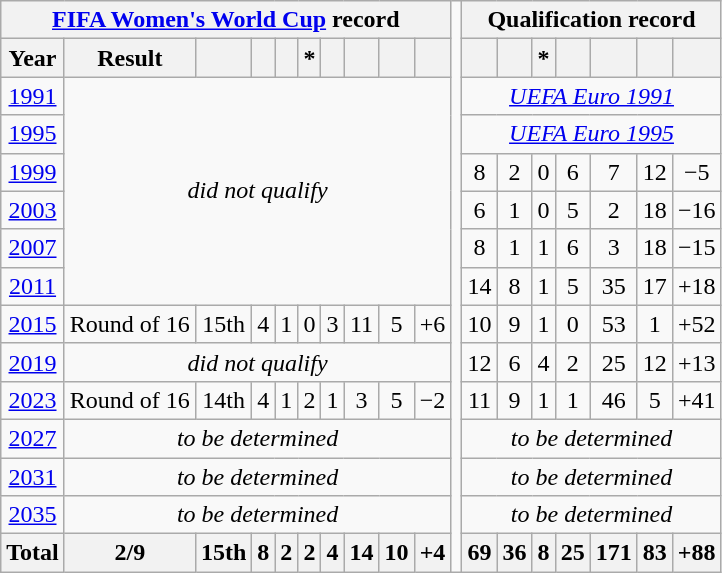<table class="wikitable" style="text-align: center;">
<tr>
<th colspan=10><a href='#'>FIFA Women's World Cup</a> record</th>
<td rowspan=15></td>
<th colspan=7>Qualification record</th>
</tr>
<tr>
<th>Year</th>
<th>Result</th>
<th></th>
<th></th>
<th></th>
<th>*</th>
<th></th>
<th></th>
<th></th>
<th></th>
<th></th>
<th></th>
<th>*</th>
<th></th>
<th></th>
<th></th>
<th></th>
</tr>
<tr>
<td> <a href='#'>1991</a></td>
<td colspan=9 rowspan=6><em>did not qualify</em></td>
<td colspan=7><a href='#'><em>UEFA Euro 1991</em></a></td>
</tr>
<tr>
<td> <a href='#'>1995</a></td>
<td colspan=7><a href='#'><em>UEFA Euro 1995</em></a></td>
</tr>
<tr>
<td> <a href='#'>1999</a></td>
<td>8</td>
<td>2</td>
<td>0</td>
<td>6</td>
<td>7</td>
<td>12</td>
<td>−5</td>
</tr>
<tr>
<td> <a href='#'>2003</a></td>
<td>6</td>
<td>1</td>
<td>0</td>
<td>5</td>
<td>2</td>
<td>18</td>
<td>−16</td>
</tr>
<tr>
<td> <a href='#'>2007</a></td>
<td>8</td>
<td>1</td>
<td>1</td>
<td>6</td>
<td>3</td>
<td>18</td>
<td>−15</td>
</tr>
<tr>
<td> <a href='#'>2011</a></td>
<td>14</td>
<td>8</td>
<td>1</td>
<td>5</td>
<td>35</td>
<td>17</td>
<td>+18</td>
</tr>
<tr>
<td> <a href='#'>2015</a></td>
<td>Round of 16</td>
<td>15th</td>
<td>4</td>
<td>1</td>
<td>0</td>
<td>3</td>
<td>11</td>
<td>5</td>
<td>+6</td>
<td>10</td>
<td>9</td>
<td>1</td>
<td>0</td>
<td>53</td>
<td>1</td>
<td>+52</td>
</tr>
<tr>
<td> <a href='#'>2019</a></td>
<td colspan=9><em>did not qualify</em></td>
<td>12</td>
<td>6</td>
<td>4</td>
<td>2</td>
<td>25</td>
<td>12</td>
<td>+13</td>
</tr>
<tr>
<td> <a href='#'>2023</a></td>
<td>Round of 16</td>
<td>14th</td>
<td>4</td>
<td>1</td>
<td>2</td>
<td>1</td>
<td>3</td>
<td>5</td>
<td>−2</td>
<td>11</td>
<td>9</td>
<td>1</td>
<td>1</td>
<td>46</td>
<td>5</td>
<td>+41</td>
</tr>
<tr>
<td> <a href='#'>2027</a></td>
<td colspan=9><em>to be determined</em></td>
<td colspan=7><em>to be determined</em></td>
</tr>
<tr>
<td> <a href='#'>2031</a></td>
<td colspan=9><em>to be determined</em></td>
<td colspan=7><em>to be determined</em></td>
</tr>
<tr>
<td> <a href='#'>2035</a></td>
<td colspan=9><em>to be determined</em></td>
<td colspan=7><em>to be determined</em></td>
</tr>
<tr>
<th>Total</th>
<th>2/9</th>
<th>15th</th>
<th>8</th>
<th>2</th>
<th>2</th>
<th>4</th>
<th>14</th>
<th>10</th>
<th>+4</th>
<th>69</th>
<th>36</th>
<th>8</th>
<th>25</th>
<th>171</th>
<th>83</th>
<th>+88</th>
</tr>
</table>
